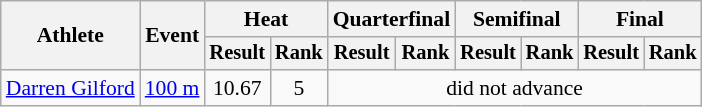<table class=wikitable style="font-size:90%">
<tr>
<th rowspan="2">Athlete</th>
<th rowspan="2">Event</th>
<th colspan="2">Heat</th>
<th colspan="2">Quarterfinal</th>
<th colspan="2">Semifinal</th>
<th colspan="2">Final</th>
</tr>
<tr style="font-size:95%">
<th>Result</th>
<th>Rank</th>
<th>Result</th>
<th>Rank</th>
<th>Result</th>
<th>Rank</th>
<th>Result</th>
<th>Rank</th>
</tr>
<tr align=center>
<td align=left><a href='#'>Darren Gilford</a></td>
<td align=left><a href='#'>100 m</a></td>
<td>10.67</td>
<td>5</td>
<td colspan=6>did not advance</td>
</tr>
</table>
